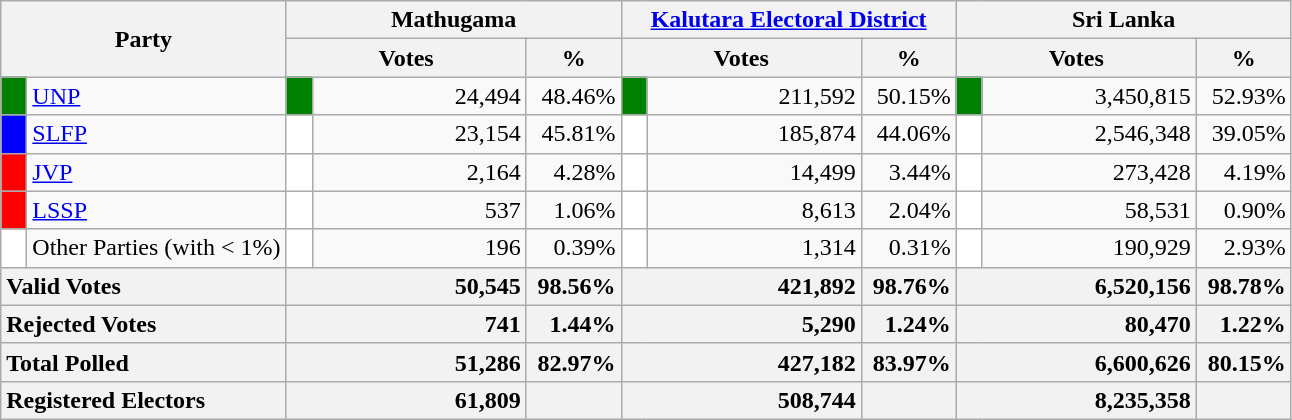<table class="wikitable">
<tr>
<th colspan="2" width="144px"rowspan="2">Party</th>
<th colspan="3" width="216px">Mathugama</th>
<th colspan="3" width="216px"><a href='#'>Kalutara Electoral District</a></th>
<th colspan="3" width="216px">Sri Lanka</th>
</tr>
<tr>
<th colspan="2" width="144px">Votes</th>
<th>%</th>
<th colspan="2" width="144px">Votes</th>
<th>%</th>
<th colspan="2" width="144px">Votes</th>
<th>%</th>
</tr>
<tr>
<td style="background-color:green;" width="10px"></td>
<td style="text-align:left;"><a href='#'>UNP</a></td>
<td style="background-color:green;" width="10px"></td>
<td style="text-align:right;">24,494</td>
<td style="text-align:right;">48.46%</td>
<td style="background-color:green;" width="10px"></td>
<td style="text-align:right;">211,592</td>
<td style="text-align:right;">50.15%</td>
<td style="background-color:green;" width="10px"></td>
<td style="text-align:right;">3,450,815</td>
<td style="text-align:right;">52.93%</td>
</tr>
<tr>
<td style="background-color:blue;" width="10px"></td>
<td style="text-align:left;"><a href='#'>SLFP</a></td>
<td style="background-color:white;" width="10px"></td>
<td style="text-align:right;">23,154</td>
<td style="text-align:right;">45.81%</td>
<td style="background-color:white;" width="10px"></td>
<td style="text-align:right;">185,874</td>
<td style="text-align:right;">44.06%</td>
<td style="background-color:white;" width="10px"></td>
<td style="text-align:right;">2,546,348</td>
<td style="text-align:right;">39.05%</td>
</tr>
<tr>
<td style="background-color:red;" width="10px"></td>
<td style="text-align:left;"><a href='#'>JVP</a></td>
<td style="background-color:white;" width="10px"></td>
<td style="text-align:right;">2,164</td>
<td style="text-align:right;">4.28%</td>
<td style="background-color:white;" width="10px"></td>
<td style="text-align:right;">14,499</td>
<td style="text-align:right;">3.44%</td>
<td style="background-color:white;" width="10px"></td>
<td style="text-align:right;">273,428</td>
<td style="text-align:right;">4.19%</td>
</tr>
<tr>
<td style="background-color:red;" width="10px"></td>
<td style="text-align:left;"><a href='#'>LSSP</a></td>
<td style="background-color:white;" width="10px"></td>
<td style="text-align:right;">537</td>
<td style="text-align:right;">1.06%</td>
<td style="background-color:white;" width="10px"></td>
<td style="text-align:right;">8,613</td>
<td style="text-align:right;">2.04%</td>
<td style="background-color:white;" width="10px"></td>
<td style="text-align:right;">58,531</td>
<td style="text-align:right;">0.90%</td>
</tr>
<tr>
<td style="background-color:white;" width="10px"></td>
<td style="text-align:left;">Other Parties (with < 1%)</td>
<td style="background-color:white;" width="10px"></td>
<td style="text-align:right;">196</td>
<td style="text-align:right;">0.39%</td>
<td style="background-color:white;" width="10px"></td>
<td style="text-align:right;">1,314</td>
<td style="text-align:right;">0.31%</td>
<td style="background-color:white;" width="10px"></td>
<td style="text-align:right;">190,929</td>
<td style="text-align:right;">2.93%</td>
</tr>
<tr>
<th colspan="2" width="144px"style="text-align:left;">Valid Votes</th>
<th style="text-align:right;"colspan="2" width="144px">50,545</th>
<th style="text-align:right;">98.56%</th>
<th style="text-align:right;"colspan="2" width="144px">421,892</th>
<th style="text-align:right;">98.76%</th>
<th style="text-align:right;"colspan="2" width="144px">6,520,156</th>
<th style="text-align:right;">98.78%</th>
</tr>
<tr>
<th colspan="2" width="144px"style="text-align:left;">Rejected Votes</th>
<th style="text-align:right;"colspan="2" width="144px">741</th>
<th style="text-align:right;">1.44%</th>
<th style="text-align:right;"colspan="2" width="144px">5,290</th>
<th style="text-align:right;">1.24%</th>
<th style="text-align:right;"colspan="2" width="144px">80,470</th>
<th style="text-align:right;">1.22%</th>
</tr>
<tr>
<th colspan="2" width="144px"style="text-align:left;">Total Polled</th>
<th style="text-align:right;"colspan="2" width="144px">51,286</th>
<th style="text-align:right;">82.97%</th>
<th style="text-align:right;"colspan="2" width="144px">427,182</th>
<th style="text-align:right;">83.97%</th>
<th style="text-align:right;"colspan="2" width="144px">6,600,626</th>
<th style="text-align:right;">80.15%</th>
</tr>
<tr>
<th colspan="2" width="144px"style="text-align:left;">Registered Electors</th>
<th style="text-align:right;"colspan="2" width="144px">61,809</th>
<th></th>
<th style="text-align:right;"colspan="2" width="144px">508,744</th>
<th></th>
<th style="text-align:right;"colspan="2" width="144px">8,235,358</th>
<th></th>
</tr>
</table>
